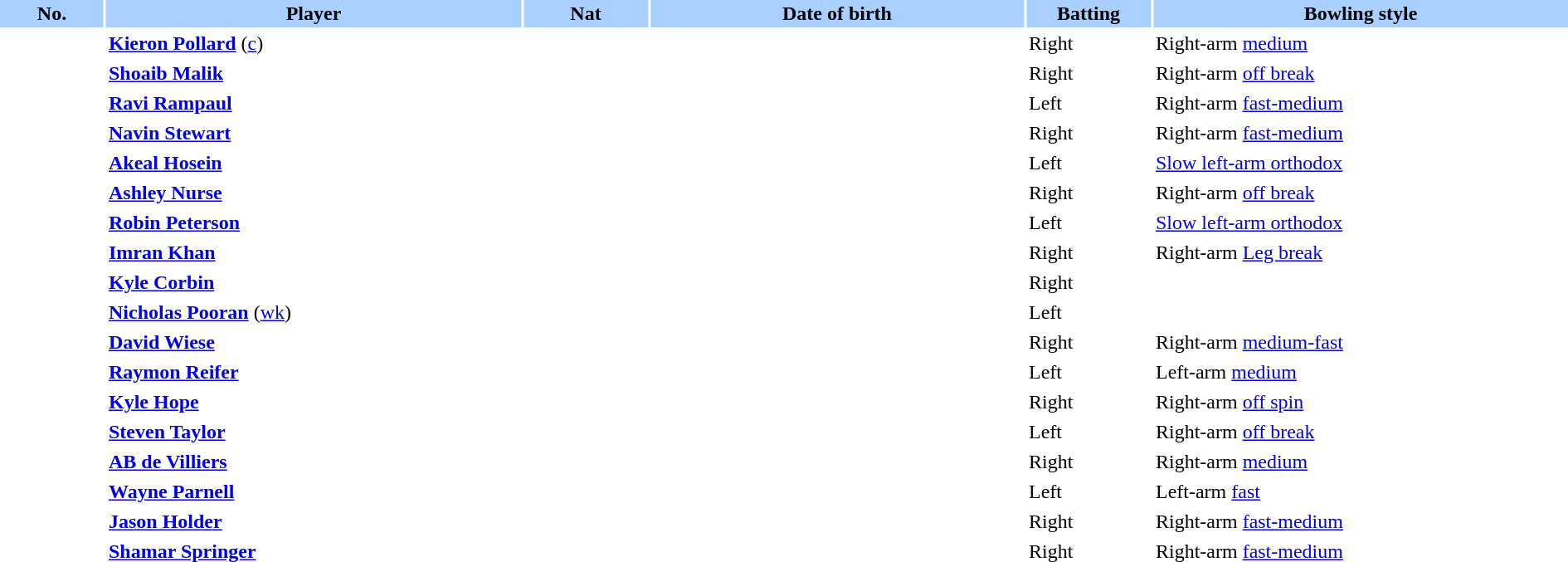<table border="0" cellspacing="2" cellpadding="2" style="width:100%;">
<tr style="background:#aad0ff;">
<th scope="col" style="width:5%;">No.</th>
<th scope="col" style="width:20%;">Player</th>
<th scope="col" style="width:6%;">Nat</th>
<th scope="col" style="width:18%;">Date of birth</th>
<th scope="col" style="width:6%;">Batting</th>
<th scope="col" style="width:20%;">Bowling style</th>
</tr>
<tr>
<td style="text-align:center"></td>
<td><strong><a href='#'>Kieron Pollard</a></strong> (<a href='#'>c</a>)</td>
<td style="text-align:center"></td>
<td></td>
<td>Right</td>
<td>Right-arm <a href='#'>medium</a></td>
</tr>
<tr>
<td style="text-align:center"></td>
<td><strong><a href='#'>Shoaib Malik</a></strong></td>
<td style="text-align:center"></td>
<td></td>
<td>Right</td>
<td>Right-arm <a href='#'>off break</a></td>
</tr>
<tr>
<td style="text-align:center"></td>
<td><strong><a href='#'>Ravi Rampaul</a></strong></td>
<td style="text-align:center"></td>
<td></td>
<td>Left</td>
<td>Right-arm <a href='#'>fast-medium</a></td>
</tr>
<tr>
<td style="text-align:center"></td>
<td><strong><a href='#'>Navin Stewart</a></strong></td>
<td style="text-align:center"></td>
<td></td>
<td>Right</td>
<td>Right-arm <a href='#'>fast-medium</a></td>
</tr>
<tr>
<td style="text-align:center"></td>
<td><strong><a href='#'>Akeal Hosein</a></strong></td>
<td style="text-align:center"></td>
<td></td>
<td>Left</td>
<td><a href='#'>Slow left-arm orthodox</a></td>
</tr>
<tr>
<td style="text-align:center"></td>
<td><strong><a href='#'>Ashley Nurse</a></strong></td>
<td style="text-align:center"></td>
<td></td>
<td>Right</td>
<td>Right-arm <a href='#'>off break</a></td>
</tr>
<tr>
<td style="text-align:center"></td>
<td><strong><a href='#'>Robin Peterson</a></strong></td>
<td style="text-align:center"></td>
<td></td>
<td>Left</td>
<td><a href='#'>Slow left-arm orthodox</a></td>
</tr>
<tr>
<td style="text-align:center"></td>
<td><strong><a href='#'>Imran Khan</a></strong></td>
<td style="text-align:center"></td>
<td></td>
<td>Right</td>
<td>Right-arm <a href='#'>Leg break</a></td>
</tr>
<tr>
<td style="text-align:center"></td>
<td><strong><a href='#'>Kyle Corbin</a></strong></td>
<td style="text-align:center"></td>
<td></td>
<td>Right</td>
<td></td>
</tr>
<tr>
<td style="text-align:center"></td>
<td><strong><a href='#'>Nicholas Pooran</a></strong> (<a href='#'>wk</a>)</td>
<td style="text-align:center"></td>
<td></td>
<td>Left</td>
<td></td>
</tr>
<tr>
<td style="text-align:center"></td>
<td><strong><a href='#'>David Wiese</a></strong></td>
<td style="text-align:center"></td>
<td></td>
<td>Right</td>
<td>Right-arm <a href='#'>medium-fast</a></td>
</tr>
<tr>
<td style="text-align:center"></td>
<td><strong><a href='#'>Raymon Reifer</a></strong></td>
<td style="text-align:center"></td>
<td></td>
<td>Left</td>
<td>Left-arm <a href='#'>medium</a></td>
</tr>
<tr>
<td style="text-align:center"></td>
<td><strong><a href='#'>Kyle Hope</a></strong></td>
<td style="text-align:center"></td>
<td></td>
<td>Right</td>
<td>Right-arm <a href='#'>off spin</a></td>
</tr>
<tr>
<td style="text-align:center"></td>
<td><strong><a href='#'>Steven Taylor</a></strong></td>
<td style="text-align:center"></td>
<td></td>
<td>Left</td>
<td>Right-arm <a href='#'>off break</a></td>
</tr>
<tr>
<td style="text-align:center"></td>
<td><strong><a href='#'>AB de Villiers</a></strong></td>
<td style="text-align:center"></td>
<td></td>
<td>Right</td>
<td>Right-arm <a href='#'>medium</a></td>
</tr>
<tr>
<td style="text-align:center"></td>
<td><strong><a href='#'>Wayne Parnell</a></strong></td>
<td style="text-align:center"></td>
<td></td>
<td>Left</td>
<td>Left-arm <a href='#'>fast</a></td>
</tr>
<tr>
<td style="text-align:center"></td>
<td><strong><a href='#'>Jason Holder</a></strong></td>
<td style="text-align:center"></td>
<td></td>
<td>Right</td>
<td>Right-arm <a href='#'>fast-medium</a></td>
</tr>
<tr>
<td style="text-align:center"></td>
<td><strong><a href='#'>Shamar Springer</a></strong></td>
<td style="text-align:center"></td>
<td></td>
<td>Right</td>
<td>Right-arm <a href='#'>fast-medium</a></td>
</tr>
<tr>
</tr>
</table>
